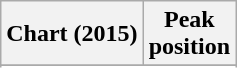<table class="wikitable sortable plainrowheaders" style="text-align:center">
<tr>
<th scope="col">Chart (2015)</th>
<th scope="col">Peak<br> position</th>
</tr>
<tr>
</tr>
<tr>
</tr>
<tr>
</tr>
</table>
